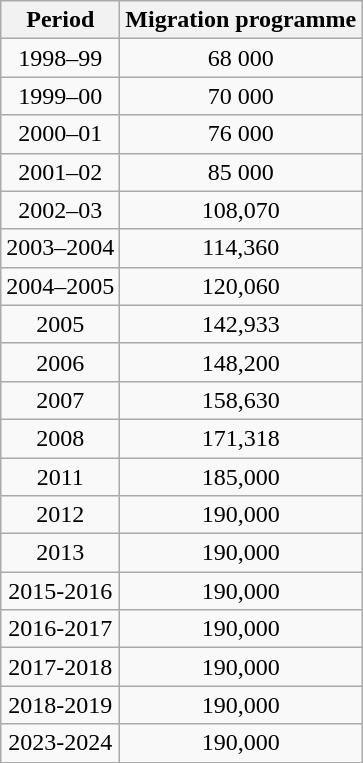<table class="wikitable" style="text-align:center">
<tr>
<th>Period</th>
<th>Migration programme</th>
</tr>
<tr>
<td>1998–99</td>
<td>68 000</td>
</tr>
<tr>
<td>1999–00</td>
<td>70 000 </td>
</tr>
<tr>
<td>2000–01</td>
<td>76 000 </td>
</tr>
<tr>
<td>2001–02</td>
<td>85 000 </td>
</tr>
<tr>
<td>2002–03</td>
<td>108,070 </td>
</tr>
<tr>
<td>2003–2004</td>
<td>114,360 </td>
</tr>
<tr>
<td>2004–2005</td>
<td>120,060 </td>
</tr>
<tr>
<td>2005</td>
<td>142,933 </td>
</tr>
<tr>
<td>2006</td>
<td>148,200 </td>
</tr>
<tr>
<td>2007</td>
<td>158,630 </td>
</tr>
<tr>
<td>2008</td>
<td>171,318 </td>
</tr>
<tr>
<td>2011</td>
<td>185,000 </td>
</tr>
<tr>
<td>2012</td>
<td>190,000 </td>
</tr>
<tr>
<td>2013</td>
<td>190,000</td>
</tr>
<tr>
<td>2015-2016</td>
<td>190,000</td>
</tr>
<tr>
<td>2016-2017</td>
<td>190,000</td>
</tr>
<tr>
<td>2017-2018</td>
<td>190,000</td>
</tr>
<tr>
<td>2018-2019</td>
<td>190,000</td>
</tr>
<tr>
<td>2023-2024</td>
<td>190,000</td>
</tr>
</table>
